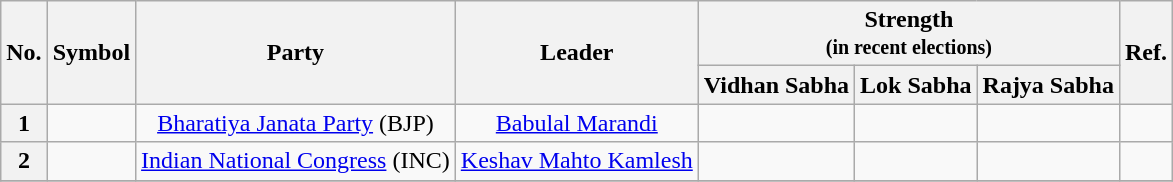<table class="wikitable sortable" style="text-align:center;">
<tr>
<th rowspan="2">No.</th>
<th rowspan="2">Symbol</th>
<th rowspan="2">Party</th>
<th rowspan="2">Leader</th>
<th colspan="3">Strength<br><small>(in recent elections)</small></th>
<th rowspan="2">Ref.</th>
</tr>
<tr>
<th>Vidhan Sabha</th>
<th>Lok Sabha</th>
<th>Rajya Sabha</th>
</tr>
<tr>
<th>1</th>
<td></td>
<td><a href='#'>Bharatiya Janata Party</a> (BJP)</td>
<td><a href='#'>Babulal Marandi</a></td>
<td></td>
<td></td>
<td></td>
<td></td>
</tr>
<tr>
<th>2</th>
<td></td>
<td><a href='#'>Indian National Congress</a> (INC)</td>
<td><a href='#'>Keshav Mahto Kamlesh</a></td>
<td></td>
<td></td>
<td></td>
<td></td>
</tr>
<tr>
</tr>
</table>
